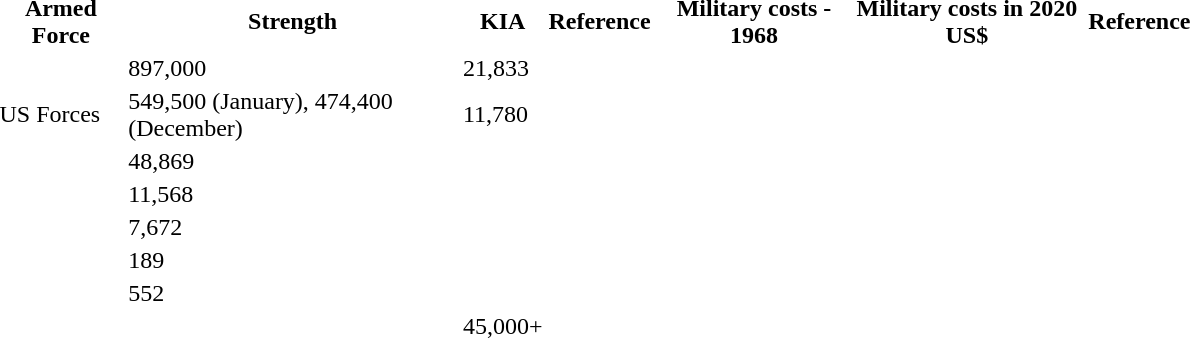<table width="800">
<tr>
<th>Armed Force</th>
<th>Strength</th>
<th>KIA</th>
<th>Reference</th>
<th></th>
<th>Military costs - 1968</th>
<th>Military costs in 2020 US$</th>
<th>Reference</th>
</tr>
<tr>
<td></td>
<td>897,000</td>
<td>21,833</td>
<td></td>
<td></td>
<td></td>
<td></td>
<td></td>
</tr>
<tr>
<td> US Forces</td>
<td>549,500 (January), 474,400 (December)</td>
<td>11,780</td>
<td></td>
<td></td>
<td></td>
<td></td>
<td></td>
</tr>
<tr>
<td></td>
<td>48,869</td>
<td></td>
<td></td>
<td></td>
<td></td>
<td></td>
<td></td>
</tr>
<tr>
<td></td>
<td>11,568</td>
<td></td>
<td></td>
<td></td>
<td></td>
<td></td>
<td></td>
</tr>
<tr>
<td></td>
<td>7,672</td>
<td></td>
<td></td>
<td></td>
<td></td>
<td></td>
<td></td>
</tr>
<tr>
<td></td>
<td>189</td>
<td></td>
<td></td>
<td></td>
<td></td>
<td></td>
<td></td>
</tr>
<tr>
<td></td>
<td>552</td>
<td></td>
<td></td>
<td></td>
<td></td>
<td></td>
<td></td>
</tr>
<tr>
<td></td>
<td></td>
<td>45,000+</td>
<td></td>
<td></td>
<td></td>
<td></td>
</tr>
</table>
